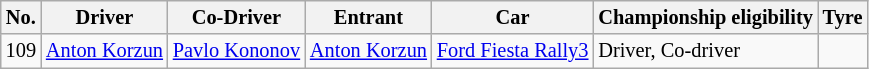<table class="wikitable" style="font-size: 85%;">
<tr>
<th>No.</th>
<th>Driver</th>
<th>Co-Driver</th>
<th>Entrant</th>
<th>Car</th>
<th>Championship eligibility</th>
<th>Tyre</th>
</tr>
<tr>
<td align="center">109</td>
<td> <a href='#'>Anton Korzun</a></td>
<td> <a href='#'>Pavlo Kononov</a></td>
<td> <a href='#'>Anton Korzun</a></td>
<td><a href='#'>Ford Fiesta Rally3</a></td>
<td>Driver, Co-driver</td>
<td align="center"></td>
</tr>
</table>
